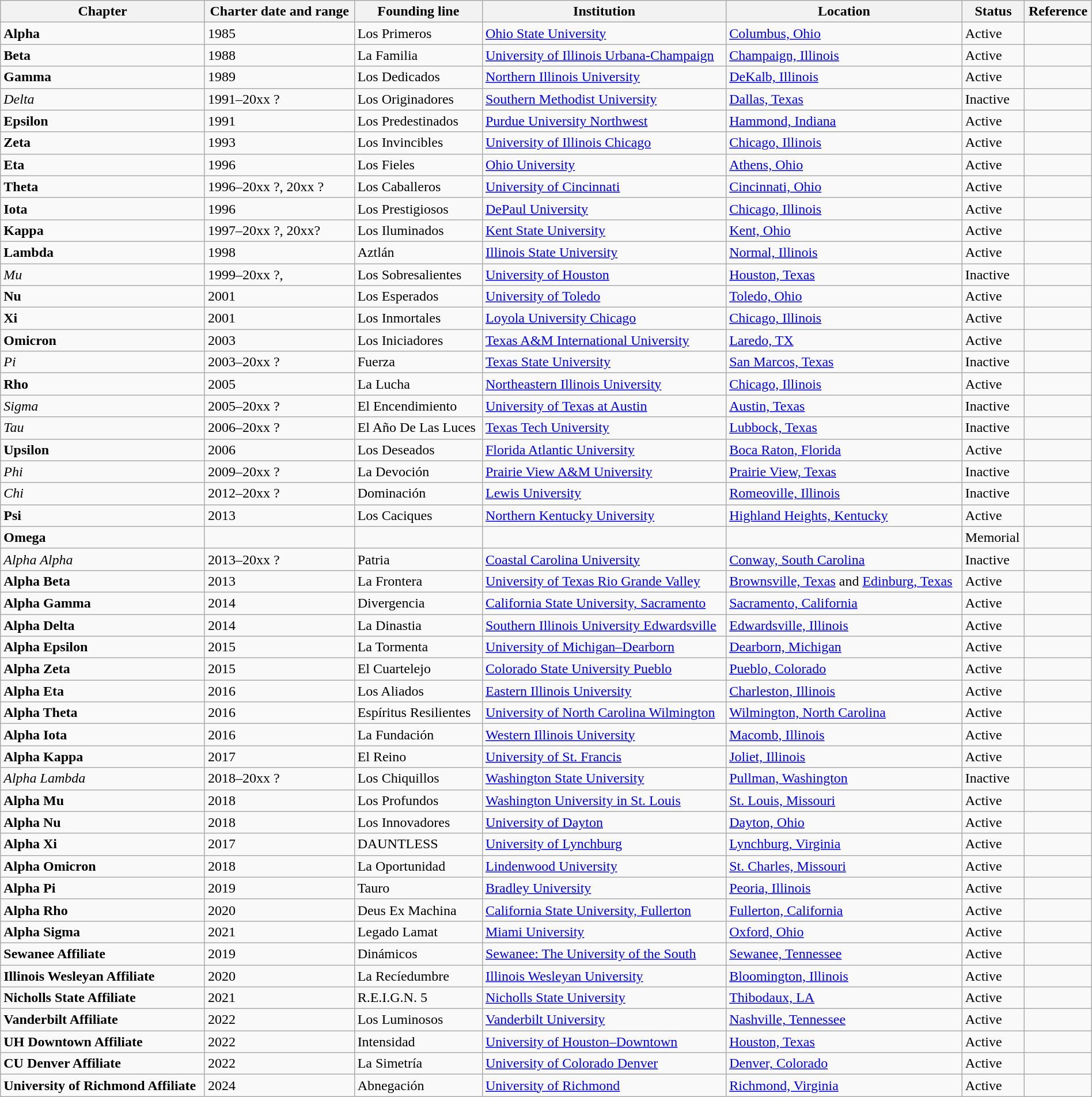<table class="wikitable sortable" style="width:100%;">
<tr>
<th>Chapter</th>
<th>Charter date and range</th>
<th>Founding line</th>
<th>Institution</th>
<th>Location</th>
<th>Status</th>
<th>Reference</th>
</tr>
<tr>
<td><strong>Alpha</strong></td>
<td>1985</td>
<td>Los Primeros</td>
<td><a href='#'>Ohio State University</a></td>
<td><a href='#'>Columbus, Ohio</a></td>
<td>Active</td>
<td></td>
</tr>
<tr>
<td><strong>Beta</strong></td>
<td>1988</td>
<td>La Familia</td>
<td><a href='#'>University of Illinois Urbana-Champaign</a></td>
<td><a href='#'>Champaign, Illinois</a></td>
<td>Active</td>
<td></td>
</tr>
<tr>
<td><strong>Gamma</strong></td>
<td>1989</td>
<td>Los Dedicados</td>
<td><a href='#'>Northern Illinois University</a></td>
<td><a href='#'>DeKalb, Illinois</a></td>
<td>Active</td>
<td></td>
</tr>
<tr>
<td><em>Delta</em></td>
<td>1991–20xx ?</td>
<td>Los Originadores</td>
<td><a href='#'>Southern Methodist University</a></td>
<td><a href='#'>Dallas, Texas</a></td>
<td>Inactive</td>
<td><strong></strong></td>
</tr>
<tr>
<td><strong>Epsilon</strong></td>
<td>1991</td>
<td>Los Predestinados</td>
<td><a href='#'>Purdue University Northwest</a></td>
<td><a href='#'>Hammond, Indiana</a></td>
<td>Active</td>
<td></td>
</tr>
<tr>
<td><strong>Zeta</strong></td>
<td>1993</td>
<td>Los Invincibles</td>
<td><a href='#'>University of Illinois Chicago</a></td>
<td><a href='#'>Chicago, Illinois</a></td>
<td>Active</td>
<td></td>
</tr>
<tr>
<td><strong>Eta</strong></td>
<td>1996</td>
<td>Los Fieles</td>
<td><a href='#'>Ohio University</a></td>
<td><a href='#'>Athens, Ohio</a></td>
<td>Active</td>
<td></td>
</tr>
<tr>
<td><strong>Theta</strong></td>
<td>1996–20xx ?, 20xx ?</td>
<td>Los Caballeros</td>
<td><a href='#'>University of Cincinnati</a></td>
<td><a href='#'>Cincinnati, Ohio</a></td>
<td>Active</td>
<td><strong></strong></td>
</tr>
<tr>
<td><strong>Iota</strong></td>
<td>1996</td>
<td>Los Prestigiosos</td>
<td><a href='#'>DePaul University</a></td>
<td><a href='#'>Chicago, Illinois</a></td>
<td>Active</td>
<td></td>
</tr>
<tr>
<td><strong>Kappa</strong></td>
<td>1997–20xx ?, 20xx?</td>
<td>Los Iluminados</td>
<td><a href='#'>Kent State University</a></td>
<td><a href='#'>Kent, Ohio</a></td>
<td>Active</td>
<td><strong></strong></td>
</tr>
<tr>
<td><strong>Lambda</strong></td>
<td>1998</td>
<td>Aztlán</td>
<td><a href='#'>Illinois State University</a></td>
<td><a href='#'>Normal, Illinois</a></td>
<td>Active</td>
<td></td>
</tr>
<tr>
<td><em>Mu</em></td>
<td>1999–20xx ?,</td>
<td>Los Sobresalientes</td>
<td><a href='#'>University of Houston</a></td>
<td><a href='#'>Houston, Texas</a></td>
<td>Inactive</td>
<td><strong></strong></td>
</tr>
<tr>
<td><strong>Nu</strong></td>
<td>2001</td>
<td>Los Esperados</td>
<td><a href='#'>University of Toledo</a></td>
<td><a href='#'>Toledo, Ohio</a></td>
<td>Active</td>
<td></td>
</tr>
<tr>
<td><strong>Xi</strong></td>
<td>2001</td>
<td>Los Inmortales</td>
<td><a href='#'>Loyola University Chicago</a></td>
<td><a href='#'>Chicago, Illinois</a></td>
<td>Active</td>
<td></td>
</tr>
<tr>
<td><strong>Omicron</strong></td>
<td>2003</td>
<td>Los Iniciadores</td>
<td><a href='#'>Texas A&M International University</a></td>
<td><a href='#'>Laredo, TX</a></td>
<td>Active</td>
<td></td>
</tr>
<tr>
<td><em>Pi</em></td>
<td>2003–20xx ?</td>
<td>Fuerza</td>
<td><a href='#'>Texas State University</a></td>
<td><a href='#'>San Marcos, Texas</a></td>
<td>Inactive</td>
<td><strong></strong></td>
</tr>
<tr>
<td><strong>Rho</strong></td>
<td>2005</td>
<td>La Lucha</td>
<td><a href='#'>Northeastern Illinois University</a></td>
<td><a href='#'>Chicago, Illinois</a></td>
<td>Active</td>
<td></td>
</tr>
<tr>
<td><em>Sigma</em></td>
<td>2005–20xx ?</td>
<td>El Encendimiento</td>
<td><a href='#'>University of Texas at Austin</a></td>
<td><a href='#'>Austin, Texas</a></td>
<td>Inactive</td>
<td><strong></strong></td>
</tr>
<tr>
<td><em>Tau</em></td>
<td>2006–20xx ?</td>
<td>El Año De Las Luces</td>
<td><a href='#'>Texas Tech University</a></td>
<td><a href='#'>Lubbock, Texas</a></td>
<td>Inactive</td>
<td><strong></strong></td>
</tr>
<tr>
<td><strong>Upsilon</strong></td>
<td>2006</td>
<td>Los Deseados</td>
<td><a href='#'>Florida Atlantic University</a></td>
<td><a href='#'>Boca Raton, Florida</a></td>
<td>Active</td>
<td></td>
</tr>
<tr>
<td><em>Phi</em></td>
<td>2009–20xx ?</td>
<td>La Devoción</td>
<td><a href='#'>Prairie View A&M University</a></td>
<td><a href='#'>Prairie View, Texas</a></td>
<td>Inactive</td>
<td><strong></strong></td>
</tr>
<tr>
<td><em>Chi</em></td>
<td>2012–20xx ?</td>
<td>Dominación</td>
<td><a href='#'>Lewis University</a></td>
<td><a href='#'>Romeoville, Illinois</a></td>
<td>Inactive</td>
<td><strong></strong></td>
</tr>
<tr>
<td><strong>Psi</strong></td>
<td>2013</td>
<td>Los Caciques</td>
<td><a href='#'>Northern Kentucky University</a></td>
<td><a href='#'>Highland Heights, Kentucky</a></td>
<td>Active</td>
<td></td>
</tr>
<tr>
<td><strong>Omega</strong></td>
<td></td>
<td></td>
<td></td>
<td></td>
<td>Memorial</td>
<td></td>
</tr>
<tr>
<td><em>Alpha Alpha</em></td>
<td>2013–20xx ?</td>
<td>Patria</td>
<td><a href='#'>Coastal Carolina University</a></td>
<td><a href='#'>Conway, South Carolina</a></td>
<td>Inactive</td>
<td><strong></strong></td>
</tr>
<tr>
<td><strong>Alpha Beta</strong></td>
<td>2013</td>
<td>La Frontera</td>
<td><a href='#'>University of Texas Rio Grande Valley</a></td>
<td><a href='#'>Brownsville, Texas</a> and <a href='#'>Edinburg, Texas</a></td>
<td>Active</td>
<td></td>
</tr>
<tr>
<td><strong>Alpha Gamma</strong></td>
<td>2014</td>
<td>Divergencia</td>
<td><a href='#'>California State University, Sacramento</a></td>
<td><a href='#'>Sacramento, California</a></td>
<td>Active</td>
<td></td>
</tr>
<tr>
<td><strong>Alpha Delta</strong></td>
<td>2014</td>
<td>La Dinastia</td>
<td><a href='#'>Southern Illinois University Edwardsville</a></td>
<td><a href='#'>Edwardsville, Illinois</a></td>
<td>Active</td>
<td></td>
</tr>
<tr>
<td><strong>Alpha Epsilon</strong></td>
<td>2015</td>
<td>La Tormenta</td>
<td><a href='#'>University of Michigan–Dearborn</a></td>
<td><a href='#'>Dearborn, Michigan</a></td>
<td>Active</td>
<td></td>
</tr>
<tr>
<td><strong>Alpha Zeta</strong></td>
<td>2015</td>
<td>El Cuartelejo</td>
<td><a href='#'>Colorado State University Pueblo</a></td>
<td><a href='#'>Pueblo, Colorado</a></td>
<td>Active</td>
<td></td>
</tr>
<tr>
<td><strong>Alpha Eta</strong></td>
<td>2016</td>
<td>Los Aliados</td>
<td><a href='#'>Eastern Illinois University</a></td>
<td><a href='#'>Charleston, Illinois</a></td>
<td>Active</td>
<td></td>
</tr>
<tr>
<td><strong>Alpha Theta</strong></td>
<td>2016</td>
<td>Espíritus Resilientes</td>
<td><a href='#'>University of North Carolina Wilmington</a></td>
<td><a href='#'>Wilmington, North Carolina</a></td>
<td>Active</td>
<td></td>
</tr>
<tr>
<td><strong>Alpha Iota</strong></td>
<td>2016</td>
<td>La Fundación</td>
<td><a href='#'>Western Illinois University</a></td>
<td><a href='#'>Macomb, Illinois</a></td>
<td>Active</td>
<td></td>
</tr>
<tr>
<td><strong>Alpha Kappa</strong></td>
<td>2017</td>
<td>El Reino</td>
<td><a href='#'>University of St. Francis</a></td>
<td><a href='#'>Joliet, Illinois</a></td>
<td>Active</td>
<td></td>
</tr>
<tr>
<td><em>Alpha Lambda</em></td>
<td>2018–20xx ?</td>
<td>Los Chiquillos</td>
<td><a href='#'>Washington State University</a></td>
<td><a href='#'>Pullman, Washington</a></td>
<td>Inactive</td>
<td><strong></strong></td>
</tr>
<tr>
<td><strong>Alpha Mu</strong></td>
<td>2018</td>
<td>Los Profundos</td>
<td><a href='#'>Washington University in St. Louis</a></td>
<td><a href='#'>St. Louis, Missouri</a></td>
<td>Active</td>
<td></td>
</tr>
<tr>
<td><strong>Alpha Nu</strong></td>
<td>2018</td>
<td>Los Innovadores</td>
<td><a href='#'>University of Dayton</a></td>
<td><a href='#'>Dayton, Ohio</a></td>
<td>Active</td>
<td></td>
</tr>
<tr>
<td><strong>Alpha Xi</strong></td>
<td>2017</td>
<td>DAUNTLESS</td>
<td><a href='#'>University of Lynchburg</a></td>
<td><a href='#'>Lynchburg, Virginia</a></td>
<td>Active</td>
<td></td>
</tr>
<tr>
<td><strong>Alpha Omicron</strong></td>
<td>2018</td>
<td>La Oportunidad</td>
<td><a href='#'>Lindenwood University</a></td>
<td><a href='#'>St. Charles, Missouri</a></td>
<td>Active</td>
<td></td>
</tr>
<tr>
<td><strong>Alpha Pi</strong></td>
<td>2019</td>
<td>Tauro</td>
<td><a href='#'>Bradley University</a></td>
<td><a href='#'>Peoria, Illinois</a></td>
<td>Active</td>
<td></td>
</tr>
<tr>
<td><strong>Alpha Rho</strong></td>
<td>2020</td>
<td>Deus Ex Machina</td>
<td><a href='#'>California State University, Fullerton</a></td>
<td><a href='#'>Fullerton, California</a></td>
<td>Active</td>
<td></td>
</tr>
<tr>
<td><strong>Alpha Sigma</strong></td>
<td>2021</td>
<td>Legado Lamat</td>
<td><a href='#'>Miami University</a></td>
<td><a href='#'>Oxford, Ohio</a></td>
<td>Active</td>
<td></td>
</tr>
<tr>
<td><strong>Sewanee Affiliate</strong></td>
<td>2019</td>
<td>Dinámicos</td>
<td><a href='#'>Sewanee: The University of the South</a></td>
<td><a href='#'>Sewanee, Tennessee</a></td>
<td>Active</td>
<td><strong></strong></td>
</tr>
<tr>
<td><strong>Illinois Wesleyan Affiliate</strong></td>
<td>2020</td>
<td>La Recíedumbre</td>
<td><a href='#'>Illinois Wesleyan University</a></td>
<td><a href='#'>Bloomington, Illinois</a></td>
<td>Active</td>
<td><strong></strong></td>
</tr>
<tr>
<td><strong>Nicholls State Affiliate</strong></td>
<td>2021</td>
<td>R.E.I.G.N. 5</td>
<td><a href='#'>Nicholls State University</a></td>
<td><a href='#'>Thibodaux, LA</a></td>
<td>Active</td>
<td><strong></strong></td>
</tr>
<tr>
<td><strong>Vanderbilt Affiliate</strong></td>
<td>2022</td>
<td>Los Luminosos</td>
<td><a href='#'>Vanderbilt University</a></td>
<td><a href='#'>Nashville, Tennessee</a></td>
<td>Active</td>
<td><strong></strong></td>
</tr>
<tr>
<td><strong>UH Downtown Affiliate</strong></td>
<td>2022</td>
<td>Intensidad</td>
<td><a href='#'>University of Houston–Downtown</a></td>
<td><a href='#'>Houston, Texas</a></td>
<td>Active</td>
<td><strong></strong></td>
</tr>
<tr>
<td><strong>CU Denver Affiliate</strong></td>
<td>2022</td>
<td>La Simetría</td>
<td><a href='#'>University of Colorado Denver</a></td>
<td><a href='#'>Denver, Colorado</a></td>
<td>Active</td>
<td><strong></strong></td>
</tr>
<tr>
<td><strong> University of Richmond Affiliate</strong></td>
<td>2024</td>
<td>Abnegación</td>
<td><a href='#'>University of Richmond</a></td>
<td><a href='#'>Richmond, Virginia</a></td>
<td>Active</td>
<td><strong></strong></td>
</tr>
</table>
